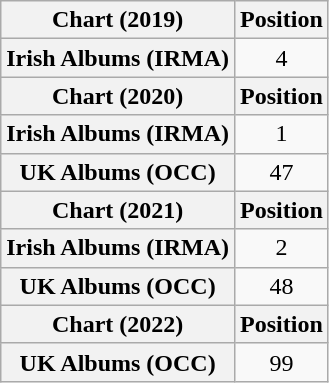<table class="wikitable plainrowheaders" style="text-align:center">
<tr>
<th scope="col">Chart (2019)</th>
<th scope="col">Position</th>
</tr>
<tr>
<th scope="row">Irish Albums (IRMA)</th>
<td>4</td>
</tr>
<tr>
<th scope="col">Chart (2020)</th>
<th scope="col">Position</th>
</tr>
<tr>
<th scope="row">Irish Albums (IRMA)</th>
<td>1</td>
</tr>
<tr>
<th scope="row">UK Albums (OCC)</th>
<td>47</td>
</tr>
<tr>
<th scope="col">Chart (2021)</th>
<th scope="col">Position</th>
</tr>
<tr>
<th scope="row">Irish Albums (IRMA)</th>
<td>2</td>
</tr>
<tr>
<th scope="row">UK Albums (OCC)</th>
<td>48</td>
</tr>
<tr>
<th scope="col">Chart (2022)</th>
<th scope="col">Position</th>
</tr>
<tr>
<th scope="row">UK Albums (OCC)</th>
<td>99</td>
</tr>
</table>
